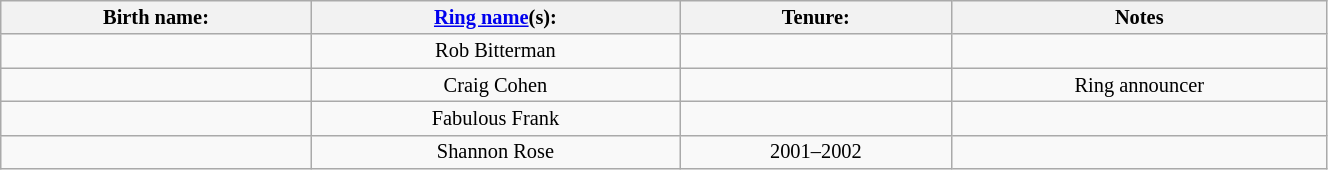<table class="sortable wikitable" style="font-size:85%; text-align:center; width:70%;">
<tr>
<th>Birth name:</th>
<th><a href='#'>Ring name</a>(s):</th>
<th>Tenure:</th>
<th>Notes</th>
</tr>
<tr>
<td></td>
<td>Rob Bitterman</td>
<td sort></td>
<td></td>
</tr>
<tr>
<td></td>
<td>Craig Cohen</td>
<td sort></td>
<td>Ring announcer</td>
</tr>
<tr>
<td></td>
<td>Fabulous Frank</td>
<td sort></td>
<td></td>
</tr>
<tr>
<td></td>
<td>Shannon Rose</td>
<td sort>2001–2002</td>
<td></td>
</tr>
</table>
